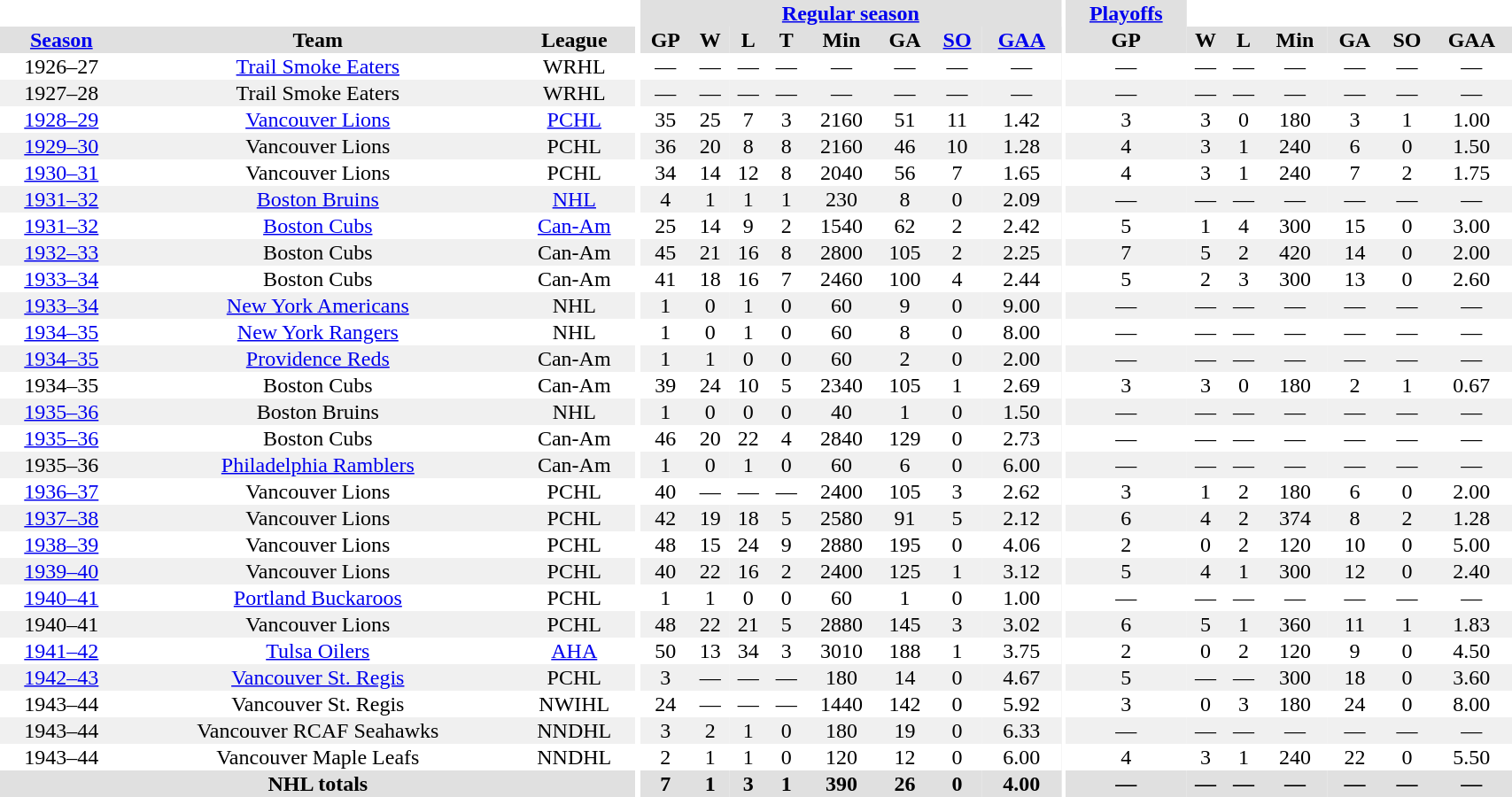<table border="0" cellpadding="1" cellspacing="0" style="width:90%; text-align:center;">
<tr bgcolor="#e0e0e0">
<th colspan="3" bgcolor="#ffffff"></th>
<th rowspan="99" bgcolor="#ffffff"></th>
<th colspan="8" bgcolor="#e0e0e0"><a href='#'>Regular season</a></th>
<th rowspan="99" bgcolor="#ffffff"></th>
<th colspan="" bgcolor="#e0e0e0"><a href='#'>Playoffs</a></th>
</tr>
<tr bgcolor="#e0e0e0">
<th><a href='#'>Season</a></th>
<th>Team</th>
<th>League</th>
<th>GP</th>
<th>W</th>
<th>L</th>
<th>T</th>
<th>Min</th>
<th>GA</th>
<th><a href='#'>SO</a></th>
<th><a href='#'>GAA</a></th>
<th>GP</th>
<th>W</th>
<th>L</th>
<th>Min</th>
<th>GA</th>
<th>SO</th>
<th>GAA</th>
</tr>
<tr>
<td>1926–27</td>
<td><a href='#'>Trail Smoke Eaters</a></td>
<td>WRHL</td>
<td>—</td>
<td>—</td>
<td>—</td>
<td>—</td>
<td>—</td>
<td>—</td>
<td>—</td>
<td>—</td>
<td>—</td>
<td>—</td>
<td>—</td>
<td>—</td>
<td>—</td>
<td>—</td>
<td>—</td>
</tr>
<tr bgcolor="#f0f0f0">
<td>1927–28</td>
<td>Trail Smoke Eaters</td>
<td>WRHL</td>
<td>—</td>
<td>—</td>
<td>—</td>
<td>—</td>
<td>—</td>
<td>—</td>
<td>—</td>
<td>—</td>
<td>—</td>
<td>—</td>
<td>—</td>
<td>—</td>
<td>—</td>
<td>—</td>
<td>—</td>
</tr>
<tr>
<td><a href='#'>1928–29</a></td>
<td><a href='#'>Vancouver Lions</a></td>
<td><a href='#'>PCHL</a></td>
<td>35</td>
<td>25</td>
<td>7</td>
<td>3</td>
<td>2160</td>
<td>51</td>
<td>11</td>
<td>1.42</td>
<td>3</td>
<td>3</td>
<td>0</td>
<td>180</td>
<td>3</td>
<td>1</td>
<td>1.00</td>
</tr>
<tr bgcolor="#f0f0f0">
<td><a href='#'>1929–30</a></td>
<td>Vancouver Lions</td>
<td>PCHL</td>
<td>36</td>
<td>20</td>
<td>8</td>
<td>8</td>
<td>2160</td>
<td>46</td>
<td>10</td>
<td>1.28</td>
<td>4</td>
<td>3</td>
<td>1</td>
<td>240</td>
<td>6</td>
<td>0</td>
<td>1.50</td>
</tr>
<tr>
<td><a href='#'>1930–31</a></td>
<td>Vancouver Lions</td>
<td>PCHL</td>
<td>34</td>
<td>14</td>
<td>12</td>
<td>8</td>
<td>2040</td>
<td>56</td>
<td>7</td>
<td>1.65</td>
<td>4</td>
<td>3</td>
<td>1</td>
<td>240</td>
<td>7</td>
<td>2</td>
<td>1.75</td>
</tr>
<tr bgcolor="#f0f0f0">
<td><a href='#'>1931–32</a></td>
<td><a href='#'>Boston Bruins</a></td>
<td><a href='#'>NHL</a></td>
<td>4</td>
<td>1</td>
<td>1</td>
<td>1</td>
<td>230</td>
<td>8</td>
<td>0</td>
<td>2.09</td>
<td>—</td>
<td>—</td>
<td>—</td>
<td>—</td>
<td>—</td>
<td>—</td>
<td>—</td>
</tr>
<tr>
<td><a href='#'>1931–32</a></td>
<td><a href='#'>Boston Cubs</a></td>
<td><a href='#'>Can-Am</a></td>
<td>25</td>
<td>14</td>
<td>9</td>
<td>2</td>
<td>1540</td>
<td>62</td>
<td>2</td>
<td>2.42</td>
<td>5</td>
<td>1</td>
<td>4</td>
<td>300</td>
<td>15</td>
<td>0</td>
<td>3.00</td>
</tr>
<tr bgcolor="#f0f0f0">
<td><a href='#'>1932–33</a></td>
<td>Boston Cubs</td>
<td>Can-Am</td>
<td>45</td>
<td>21</td>
<td>16</td>
<td>8</td>
<td>2800</td>
<td>105</td>
<td>2</td>
<td>2.25</td>
<td>7</td>
<td>5</td>
<td>2</td>
<td>420</td>
<td>14</td>
<td>0</td>
<td>2.00</td>
</tr>
<tr>
<td><a href='#'>1933–34</a></td>
<td>Boston Cubs</td>
<td>Can-Am</td>
<td>41</td>
<td>18</td>
<td>16</td>
<td>7</td>
<td>2460</td>
<td>100</td>
<td>4</td>
<td>2.44</td>
<td>5</td>
<td>2</td>
<td>3</td>
<td>300</td>
<td>13</td>
<td>0</td>
<td>2.60</td>
</tr>
<tr bgcolor="#f0f0f0">
<td><a href='#'>1933–34</a></td>
<td><a href='#'>New York Americans</a></td>
<td>NHL</td>
<td>1</td>
<td>0</td>
<td>1</td>
<td>0</td>
<td>60</td>
<td>9</td>
<td>0</td>
<td>9.00</td>
<td>—</td>
<td>—</td>
<td>—</td>
<td>—</td>
<td>—</td>
<td>—</td>
<td>—</td>
</tr>
<tr>
<td><a href='#'>1934–35</a></td>
<td><a href='#'>New York Rangers</a></td>
<td>NHL</td>
<td>1</td>
<td>0</td>
<td>1</td>
<td>0</td>
<td>60</td>
<td>8</td>
<td>0</td>
<td>8.00</td>
<td>—</td>
<td>—</td>
<td>—</td>
<td>—</td>
<td>—</td>
<td>—</td>
<td>—</td>
</tr>
<tr bgcolor="#f0f0f0">
<td><a href='#'>1934–35</a></td>
<td><a href='#'>Providence Reds</a></td>
<td>Can-Am</td>
<td>1</td>
<td>1</td>
<td>0</td>
<td>0</td>
<td>60</td>
<td>2</td>
<td>0</td>
<td>2.00</td>
<td>—</td>
<td>—</td>
<td>—</td>
<td>—</td>
<td>—</td>
<td>—</td>
<td>—</td>
</tr>
<tr>
<td>1934–35</td>
<td>Boston Cubs</td>
<td>Can-Am</td>
<td>39</td>
<td>24</td>
<td>10</td>
<td>5</td>
<td>2340</td>
<td>105</td>
<td>1</td>
<td>2.69</td>
<td>3</td>
<td>3</td>
<td>0</td>
<td>180</td>
<td>2</td>
<td>1</td>
<td>0.67</td>
</tr>
<tr bgcolor="#f0f0f0">
<td><a href='#'>1935–36</a></td>
<td>Boston Bruins</td>
<td>NHL</td>
<td>1</td>
<td>0</td>
<td>0</td>
<td>0</td>
<td>40</td>
<td>1</td>
<td>0</td>
<td>1.50</td>
<td>—</td>
<td>—</td>
<td>—</td>
<td>—</td>
<td>—</td>
<td>—</td>
<td>—</td>
</tr>
<tr>
<td><a href='#'>1935–36</a></td>
<td>Boston Cubs</td>
<td>Can-Am</td>
<td>46</td>
<td>20</td>
<td>22</td>
<td>4</td>
<td>2840</td>
<td>129</td>
<td>0</td>
<td>2.73</td>
<td>—</td>
<td>—</td>
<td>—</td>
<td>—</td>
<td>—</td>
<td>—</td>
<td>—</td>
</tr>
<tr bgcolor="#f0f0f0">
<td>1935–36</td>
<td><a href='#'>Philadelphia Ramblers</a></td>
<td>Can-Am</td>
<td>1</td>
<td>0</td>
<td>1</td>
<td>0</td>
<td>60</td>
<td>6</td>
<td>0</td>
<td>6.00</td>
<td>—</td>
<td>—</td>
<td>—</td>
<td>—</td>
<td>—</td>
<td>—</td>
<td>—</td>
</tr>
<tr>
<td><a href='#'>1936–37</a></td>
<td>Vancouver Lions</td>
<td>PCHL</td>
<td>40</td>
<td>—</td>
<td>—</td>
<td>—</td>
<td>2400</td>
<td>105</td>
<td>3</td>
<td>2.62</td>
<td>3</td>
<td>1</td>
<td>2</td>
<td>180</td>
<td>6</td>
<td>0</td>
<td>2.00</td>
</tr>
<tr bgcolor="#f0f0f0">
<td><a href='#'>1937–38</a></td>
<td>Vancouver Lions</td>
<td>PCHL</td>
<td>42</td>
<td>19</td>
<td>18</td>
<td>5</td>
<td>2580</td>
<td>91</td>
<td>5</td>
<td>2.12</td>
<td>6</td>
<td>4</td>
<td>2</td>
<td>374</td>
<td>8</td>
<td>2</td>
<td>1.28</td>
</tr>
<tr>
<td><a href='#'>1938–39</a></td>
<td>Vancouver Lions</td>
<td>PCHL</td>
<td>48</td>
<td>15</td>
<td>24</td>
<td>9</td>
<td>2880</td>
<td>195</td>
<td>0</td>
<td>4.06</td>
<td>2</td>
<td>0</td>
<td>2</td>
<td>120</td>
<td>10</td>
<td>0</td>
<td>5.00</td>
</tr>
<tr bgcolor="#f0f0f0">
<td><a href='#'>1939–40</a></td>
<td>Vancouver Lions</td>
<td>PCHL</td>
<td>40</td>
<td>22</td>
<td>16</td>
<td>2</td>
<td>2400</td>
<td>125</td>
<td>1</td>
<td>3.12</td>
<td>5</td>
<td>4</td>
<td>1</td>
<td>300</td>
<td>12</td>
<td>0</td>
<td>2.40</td>
</tr>
<tr>
<td><a href='#'>1940–41</a></td>
<td><a href='#'>Portland Buckaroos</a></td>
<td>PCHL</td>
<td>1</td>
<td>1</td>
<td>0</td>
<td>0</td>
<td>60</td>
<td>1</td>
<td>0</td>
<td>1.00</td>
<td>—</td>
<td>—</td>
<td>—</td>
<td>—</td>
<td>—</td>
<td>—</td>
<td>—</td>
</tr>
<tr bgcolor="#f0f0f0">
<td>1940–41</td>
<td>Vancouver Lions</td>
<td>PCHL</td>
<td>48</td>
<td>22</td>
<td>21</td>
<td>5</td>
<td>2880</td>
<td>145</td>
<td>3</td>
<td>3.02</td>
<td>6</td>
<td>5</td>
<td>1</td>
<td>360</td>
<td>11</td>
<td>1</td>
<td>1.83</td>
</tr>
<tr>
<td><a href='#'>1941–42</a></td>
<td><a href='#'>Tulsa Oilers</a></td>
<td><a href='#'>AHA</a></td>
<td>50</td>
<td>13</td>
<td>34</td>
<td>3</td>
<td>3010</td>
<td>188</td>
<td>1</td>
<td>3.75</td>
<td>2</td>
<td>0</td>
<td>2</td>
<td>120</td>
<td>9</td>
<td>0</td>
<td>4.50</td>
</tr>
<tr bgcolor="#f0f0f0">
<td><a href='#'>1942–43</a></td>
<td><a href='#'>Vancouver St. Regis</a></td>
<td>PCHL</td>
<td>3</td>
<td>—</td>
<td>—</td>
<td>—</td>
<td>180</td>
<td>14</td>
<td>0</td>
<td>4.67</td>
<td>5</td>
<td>—</td>
<td>—</td>
<td>300</td>
<td>18</td>
<td>0</td>
<td>3.60</td>
</tr>
<tr>
<td>1943–44</td>
<td>Vancouver St. Regis</td>
<td>NWIHL</td>
<td>24</td>
<td>—</td>
<td>—</td>
<td>—</td>
<td>1440</td>
<td>142</td>
<td>0</td>
<td>5.92</td>
<td>3</td>
<td>0</td>
<td>3</td>
<td>180</td>
<td>24</td>
<td>0</td>
<td>8.00</td>
</tr>
<tr bgcolor="#f0f0f0">
<td>1943–44</td>
<td>Vancouver RCAF Seahawks</td>
<td>NNDHL</td>
<td>3</td>
<td>2</td>
<td>1</td>
<td>0</td>
<td>180</td>
<td>19</td>
<td>0</td>
<td>6.33</td>
<td>—</td>
<td>—</td>
<td>—</td>
<td>—</td>
<td>—</td>
<td>—</td>
<td>—</td>
</tr>
<tr>
<td>1943–44</td>
<td>Vancouver Maple Leafs</td>
<td>NNDHL</td>
<td>2</td>
<td>1</td>
<td>1</td>
<td>0</td>
<td>120</td>
<td>12</td>
<td>0</td>
<td>6.00</td>
<td>4</td>
<td>3</td>
<td>1</td>
<td>240</td>
<td>22</td>
<td>0</td>
<td>5.50</td>
</tr>
<tr bgcolor="#e0e0e0">
<th colspan="3">NHL totals</th>
<th>7</th>
<th>1</th>
<th>3</th>
<th>1</th>
<th>390</th>
<th>26</th>
<th>0</th>
<th>4.00</th>
<th>—</th>
<th>—</th>
<th>—</th>
<th>—</th>
<th>—</th>
<th>—</th>
<th>—</th>
</tr>
</table>
